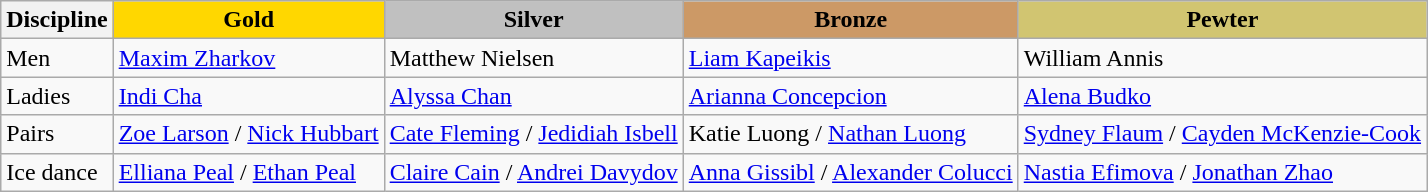<table class="wikitable">
<tr>
<th>Discipline</th>
<td align=center bgcolor=gold><strong>Gold</strong></td>
<td align=center bgcolor=silver><strong>Silver</strong></td>
<td align=center bgcolor=cc9966><strong>Bronze</strong></td>
<td align=center bgcolor=d1c571><strong>Pewter</strong></td>
</tr>
<tr>
<td>Men</td>
<td><a href='#'>Maxim Zharkov</a></td>
<td>Matthew Nielsen</td>
<td><a href='#'>Liam Kapeikis</a></td>
<td>William Annis</td>
</tr>
<tr>
<td>Ladies</td>
<td><a href='#'>Indi Cha</a></td>
<td><a href='#'>Alyssa Chan</a></td>
<td><a href='#'>Arianna Concepcion</a></td>
<td><a href='#'>Alena Budko</a></td>
</tr>
<tr>
<td>Pairs</td>
<td><a href='#'>Zoe Larson</a> / <a href='#'>Nick Hubbart</a></td>
<td><a href='#'>Cate Fleming</a> / <a href='#'>Jedidiah Isbell</a></td>
<td>Katie Luong / <a href='#'>Nathan Luong</a></td>
<td><a href='#'>Sydney Flaum</a> / <a href='#'>Cayden McKenzie-Cook</a></td>
</tr>
<tr>
<td>Ice dance</td>
<td><a href='#'>Elliana Peal</a> / <a href='#'>Ethan Peal</a></td>
<td><a href='#'>Claire Cain</a> / <a href='#'>Andrei Davydov</a></td>
<td><a href='#'>Anna Gissibl</a> / <a href='#'>Alexander Colucci</a></td>
<td><a href='#'>Nastia Efimova</a> / <a href='#'>Jonathan Zhao</a></td>
</tr>
</table>
